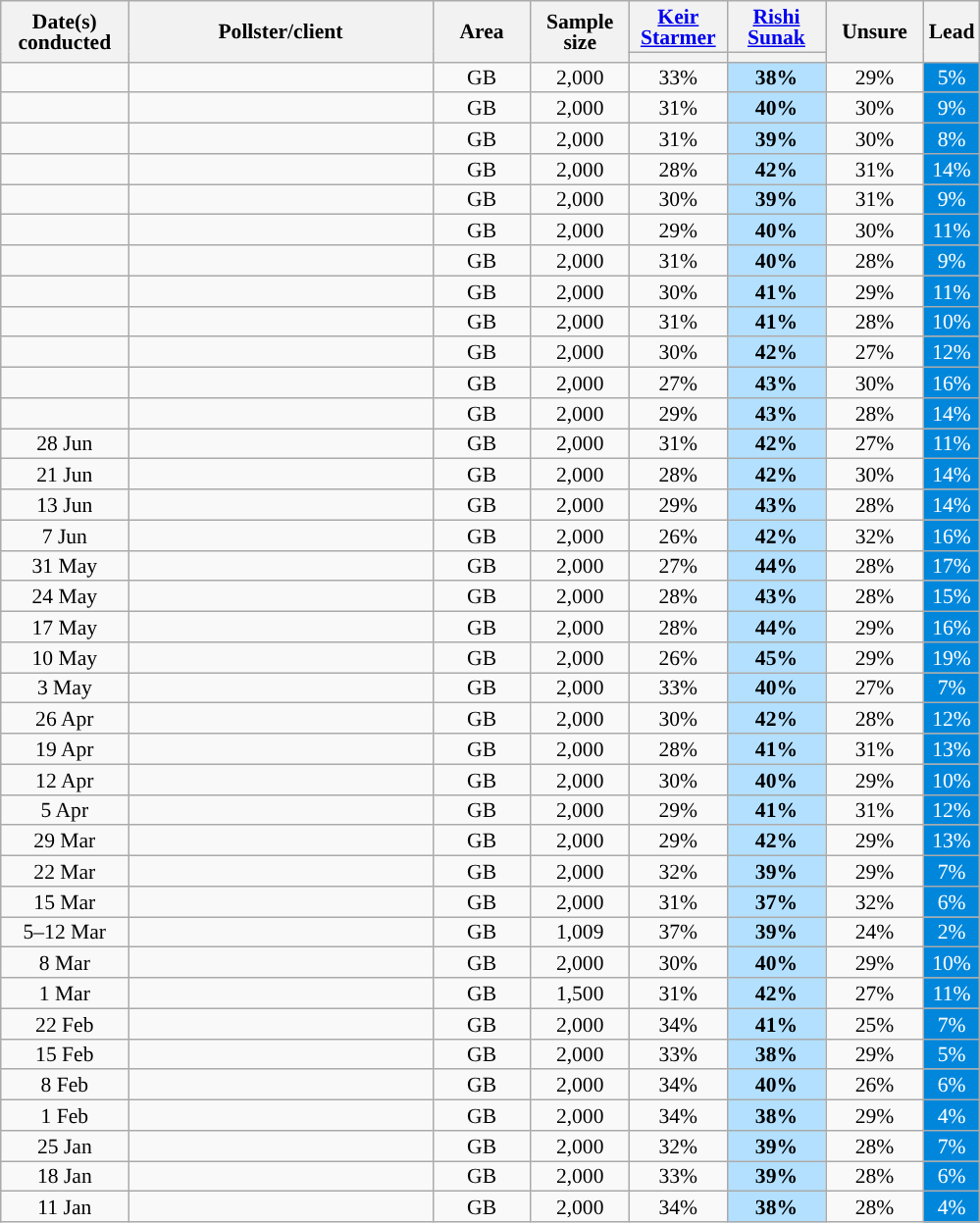<table class="wikitable collapsible sortable mw-datatable" style="text-align:center;font-size:90%;line-height:14px">
<tr>
<th style="width:80px;" rowspan="2" class="unsortable">Date(s)<br>conducted</th>
<th style="width:200px;" rowspan="2">Pollster/client</th>
<th style="width:60px;" rowspan="2">Area</th>
<th style="width:60px;" rowspan="2">Sample size</th>
<th style="width:60px;" class="unsortable"><a href='#'>Keir Starmer</a></th>
<th style="width:60px;" class="unsortable"><a href='#'>Rishi Sunak</a></th>
<th style="width:60px;" rowspan="2" class="unsortable">Unsure</th>
<th class="unsortable" style="width:20px;" rowspan="2">Lead</th>
</tr>
<tr>
<th class="unsortable" style="color:inherit;background:"></th>
<th class="unsortable" style="color:inherit;background:"></th>
</tr>
<tr>
<td></td>
<td></td>
<td>GB</td>
<td>2,000</td>
<td>33%</td>
<td style="background:#B3E0FF"><strong>38%</strong></td>
<td>29%</td>
<td style="background:#0087DC; color:white;">5%</td>
</tr>
<tr>
<td></td>
<td></td>
<td>GB</td>
<td>2,000</td>
<td>31%</td>
<td style="background:#B3E0FF"><strong>40%</strong></td>
<td>30%</td>
<td style="background:#0087DC; color:white;">9%</td>
</tr>
<tr>
<td></td>
<td></td>
<td>GB</td>
<td>2,000</td>
<td>31%</td>
<td style="background:#B3E0FF"><strong>39%</strong></td>
<td>30%</td>
<td style="background:#0087DC; color:white;">8%</td>
</tr>
<tr>
<td></td>
<td></td>
<td>GB</td>
<td>2,000</td>
<td>28%</td>
<td style="background:#B3E0FF"><strong>42%</strong></td>
<td>31%</td>
<td style="background:#0087DC; color:white;">14%</td>
</tr>
<tr>
<td></td>
<td></td>
<td>GB</td>
<td>2,000</td>
<td>30%</td>
<td style="background:#B3E0FF"><strong>39%</strong></td>
<td>31%</td>
<td style="background:#0087DC; color:white;">9%</td>
</tr>
<tr>
<td></td>
<td></td>
<td>GB</td>
<td>2,000</td>
<td>29%</td>
<td style="background:#B3E0FF"><strong>40%</strong></td>
<td>30%</td>
<td style="background:#0087DC; color:white;">11%</td>
</tr>
<tr>
<td></td>
<td></td>
<td>GB</td>
<td>2,000</td>
<td>31%</td>
<td style="background:#B3E0FF"><strong>40%</strong></td>
<td>28%</td>
<td style="background:#0087DC; color:white;">9%</td>
</tr>
<tr>
<td></td>
<td></td>
<td>GB</td>
<td>2,000</td>
<td>30%</td>
<td style="background:#B3E0FF"><strong>41%</strong></td>
<td>29%</td>
<td style="background:#0087DC; color:white;">11%</td>
</tr>
<tr>
<td></td>
<td></td>
<td>GB</td>
<td>2,000</td>
<td>31%</td>
<td style="background:#B3E0FF"><strong>41%</strong></td>
<td>28%</td>
<td style="background:#0087DC; color:white;">10%</td>
</tr>
<tr>
<td></td>
<td></td>
<td>GB</td>
<td>2,000</td>
<td>30%</td>
<td style="background:#B3E0FF"><strong>42%</strong></td>
<td>27%</td>
<td style="background:#0087DC; color:white;">12%</td>
</tr>
<tr>
<td></td>
<td></td>
<td>GB</td>
<td>2,000</td>
<td>27%</td>
<td style="background:#B3E0FF"><strong>43%</strong></td>
<td>30%</td>
<td style="background:#0087DC; color:white;">16%</td>
</tr>
<tr>
<td></td>
<td></td>
<td>GB</td>
<td>2,000</td>
<td>29%</td>
<td style="background:#B3E0FF"><strong>43%</strong></td>
<td>28%</td>
<td style="background:#0087DC; color:white;">14%</td>
</tr>
<tr>
<td>28 Jun</td>
<td></td>
<td>GB</td>
<td>2,000</td>
<td>31%</td>
<td style="background:#B3E0FF"><strong>42%</strong></td>
<td>27%</td>
<td style="background:#0087DC; color:white;">11%</td>
</tr>
<tr>
<td>21 Jun</td>
<td></td>
<td>GB</td>
<td>2,000</td>
<td>28%</td>
<td style="background:#B3E0FF"><strong>42%</strong></td>
<td>30%</td>
<td style="background:#0087DC; color:white;">14%</td>
</tr>
<tr>
<td>13 Jun</td>
<td></td>
<td>GB</td>
<td>2,000</td>
<td>29%</td>
<td style="background:#B3E0FF"><strong>43%</strong></td>
<td>28%</td>
<td style="background:#0087DC; color:white;">14%</td>
</tr>
<tr>
<td>7 Jun</td>
<td></td>
<td>GB</td>
<td>2,000</td>
<td>26%</td>
<td style="background:#B3E0FF"><strong>42%</strong></td>
<td>32%</td>
<td style="background:#0087DC; color:white;">16%</td>
</tr>
<tr>
<td>31 May</td>
<td></td>
<td>GB</td>
<td>2,000</td>
<td>27%</td>
<td style="background:#B3E0FF"><strong>44%</strong></td>
<td>28%</td>
<td style="background:#0087DC; color:white;">17%</td>
</tr>
<tr>
<td>24 May</td>
<td></td>
<td>GB</td>
<td>2,000</td>
<td>28%</td>
<td style="background:#B3E0FF"><strong>43%</strong></td>
<td>28%</td>
<td style="background:#0087DC; color:white;">15%</td>
</tr>
<tr>
<td>17 May</td>
<td></td>
<td>GB</td>
<td>2,000</td>
<td>28%</td>
<td style="background:#B3E0FF"><strong>44%</strong></td>
<td>29%</td>
<td style="background:#0087DC; color:white;">16%</td>
</tr>
<tr>
<td>10 May</td>
<td></td>
<td>GB</td>
<td>2,000</td>
<td>26%</td>
<td style="background:#B3E0FF"><strong>45%</strong></td>
<td>29%</td>
<td style="background:#0087DC; color:white;">19%</td>
</tr>
<tr>
<td>3 May</td>
<td></td>
<td>GB</td>
<td>2,000</td>
<td>33%</td>
<td style="background:#B3E0FF"><strong>40%</strong></td>
<td>27%</td>
<td style="background:#0087DC; color:white;">7%</td>
</tr>
<tr>
<td>26 Apr</td>
<td></td>
<td>GB</td>
<td>2,000</td>
<td>30%</td>
<td style="background:#B3E0FF"><strong>42%</strong></td>
<td>28%</td>
<td style="background:#0087DC; color:white;">12%</td>
</tr>
<tr>
<td>19 Apr</td>
<td></td>
<td>GB</td>
<td>2,000</td>
<td>28%</td>
<td style="background:#B3E0FF"><strong>41%</strong></td>
<td>31%</td>
<td style="background:#0087DC; color:white;">13%</td>
</tr>
<tr>
<td>12 Apr</td>
<td></td>
<td>GB</td>
<td>2,000</td>
<td>30%</td>
<td style="background:#B3E0FF"><strong>40%</strong></td>
<td>29%</td>
<td style="background:#0087DC; color:white;">10%</td>
</tr>
<tr>
<td>5 Apr</td>
<td></td>
<td>GB</td>
<td>2,000</td>
<td>29%</td>
<td style="background:#B3E0FF"><strong>41%</strong></td>
<td>31%</td>
<td style="background:#0087DC; color:white;">12%</td>
</tr>
<tr>
<td>29 Mar</td>
<td></td>
<td>GB</td>
<td>2,000</td>
<td>29%</td>
<td style="background:#B3E0FF"><strong>42%</strong></td>
<td>29%</td>
<td style="background:#0087DC; color:white;">13%</td>
</tr>
<tr>
<td>22 Mar</td>
<td></td>
<td>GB</td>
<td>2,000</td>
<td>32%</td>
<td style="background:#B3E0FF"><strong>39%</strong></td>
<td>29%</td>
<td style="background:#0087DC; color:white;">7%</td>
</tr>
<tr>
<td>15 Mar</td>
<td></td>
<td>GB</td>
<td>2,000</td>
<td>31%</td>
<td style="background:#B3E0FF"><strong>37%</strong></td>
<td>32%</td>
<td style="background:#0087DC; color:white;">6%</td>
</tr>
<tr>
<td>5–12 Mar</td>
<td></td>
<td>GB</td>
<td>1,009</td>
<td>37%</td>
<td style="background:#B3E0FF"><strong>39%</strong></td>
<td>24%</td>
<td style="background:#0087DC; color:white;">2%</td>
</tr>
<tr>
<td>8 Mar</td>
<td></td>
<td>GB</td>
<td>2,000</td>
<td>30%</td>
<td style="background:#B3E0FF"><strong>40%</strong></td>
<td>29%</td>
<td style="background:#0087DC; color:white;">10%</td>
</tr>
<tr>
<td>1 Mar</td>
<td></td>
<td>GB</td>
<td>1,500</td>
<td>31%</td>
<td style="background:#B3E0FF"><strong>42%</strong></td>
<td>27%</td>
<td style="background:#0087DC; color:white;">11%</td>
</tr>
<tr>
<td>22 Feb</td>
<td></td>
<td>GB</td>
<td>2,000</td>
<td>34%</td>
<td style="background:#B3E0FF"><strong>41%</strong></td>
<td>25%</td>
<td style="background:#0087DC; color:white;">7%</td>
</tr>
<tr>
<td>15 Feb</td>
<td></td>
<td>GB</td>
<td>2,000</td>
<td>33%</td>
<td style="background:#B3E0FF"><strong>38%</strong></td>
<td>29%</td>
<td style="background:#0087DC; color:white;">5%</td>
</tr>
<tr>
<td>8 Feb</td>
<td></td>
<td>GB</td>
<td>2,000</td>
<td>34%</td>
<td style="background:#B3E0FF"><strong>40%</strong></td>
<td>26%</td>
<td style="background:#0087DC; color:white;">6%</td>
</tr>
<tr>
<td>1 Feb</td>
<td></td>
<td>GB</td>
<td>2,000</td>
<td>34%</td>
<td style="background:#B3E0FF"><strong>38%</strong></td>
<td>29%</td>
<td style="background:#0087DC; color:white;">4%</td>
</tr>
<tr>
<td>25 Jan</td>
<td></td>
<td>GB</td>
<td>2,000</td>
<td>32%</td>
<td style="background:#B3E0FF"><strong>39%</strong></td>
<td>28%</td>
<td style="background:#0087DC; color:white;">7%</td>
</tr>
<tr>
<td>18 Jan</td>
<td></td>
<td>GB</td>
<td>2,000</td>
<td>33%</td>
<td style="background:#B3E0FF"><strong>39%</strong></td>
<td>28%</td>
<td style="background:#0087DC; color:white;">6%</td>
</tr>
<tr>
<td>11 Jan</td>
<td></td>
<td>GB</td>
<td>2,000</td>
<td>34%</td>
<td style="background:#B3E0FF"><strong>38%</strong></td>
<td>28%</td>
<td style="background:#0087DC; color:white;">4%</td>
</tr>
</table>
